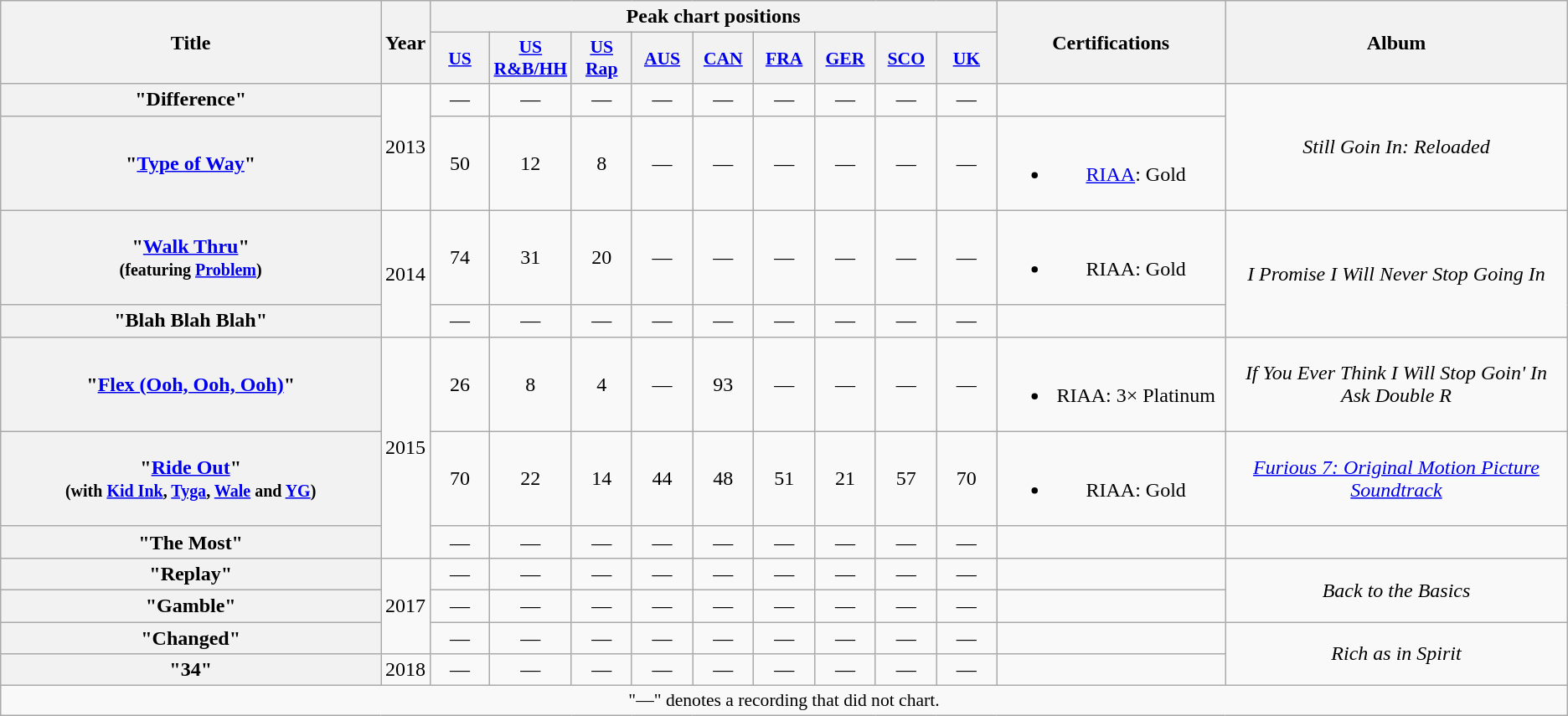<table class="wikitable plainrowheaders" style="text-align:center;" border="1">
<tr>
<th scope="col" rowspan="2" style="width:20em;">Title</th>
<th scope="col" rowspan="2" style="width:1em;">Year</th>
<th colspan="9" scope="col">Peak chart positions</th>
<th scope="col" rowspan="2" style="width:11.5em;">Certifications</th>
<th scope="col" rowspan="2" style="width:18em;">Album</th>
</tr>
<tr>
<th scope="col" style="width:3em;font-size:90%;"><a href='#'>US</a><br></th>
<th scope="col" style="width:3em;font-size:90%;"><a href='#'>US <br>R&B/HH</a><br></th>
<th scope="col" style="width:3em;font-size:90%;"><a href='#'>US<br>Rap</a><br></th>
<th scope="col" style="width:3em;font-size:90%;"><a href='#'>AUS</a><br></th>
<th scope="col" style="width:3em;font-size:90%;"><a href='#'>CAN</a><br></th>
<th scope="col" style="width:3em;font-size:90%;"><a href='#'>FRA</a><br></th>
<th scope="col" style="width:3em;font-size:90%;"><a href='#'>GER</a><br></th>
<th scope="col" style="width:3em;font-size:90%;"><a href='#'>SCO</a><br></th>
<th scope="col" style="width:3em;font-size:90%;"><a href='#'>UK</a><br></th>
</tr>
<tr>
<th scope="row">"Difference"</th>
<td rowspan="2">2013</td>
<td>—</td>
<td>—</td>
<td>—</td>
<td>—</td>
<td>—</td>
<td>—</td>
<td>—</td>
<td>—</td>
<td>—</td>
<td></td>
<td rowspan="2"><em>Still Goin In: Reloaded</em></td>
</tr>
<tr>
<th scope="row">"<a href='#'>Type of Way</a>"</th>
<td>50</td>
<td>12</td>
<td>8</td>
<td>—</td>
<td>—</td>
<td>—</td>
<td>—</td>
<td>—</td>
<td>—</td>
<td><br><ul><li><a href='#'>RIAA</a>: Gold</li></ul></td>
</tr>
<tr>
<th scope="row">"<a href='#'>Walk Thru</a>"<br><small>(featuring <a href='#'>Problem</a>)</small></th>
<td rowspan="2">2014</td>
<td>74</td>
<td>31</td>
<td>20</td>
<td>—</td>
<td>—</td>
<td>—</td>
<td>—</td>
<td>—</td>
<td>—</td>
<td><br><ul><li>RIAA: Gold</li></ul></td>
<td rowspan="2"><em>I Promise I Will Never Stop Going In</em></td>
</tr>
<tr>
<th scope="row">"Blah Blah Blah"</th>
<td>—</td>
<td>—</td>
<td>—</td>
<td>—</td>
<td>—</td>
<td>—</td>
<td>—</td>
<td>—</td>
<td>—</td>
<td></td>
</tr>
<tr>
<th scope="row">"<a href='#'>Flex (Ooh, Ooh, Ooh)</a>"</th>
<td rowspan="3">2015</td>
<td>26</td>
<td>8</td>
<td>4</td>
<td>—</td>
<td>93</td>
<td>—</td>
<td>—</td>
<td>—</td>
<td>—</td>
<td><br><ul><li>RIAA: 3× Platinum</li></ul></td>
<td rowspan="1"><em>If You Ever Think I Will Stop Goin' In Ask Double R</em></td>
</tr>
<tr>
<th scope="row">"<a href='#'>Ride Out</a>"<br><small>(with <a href='#'>Kid Ink</a>, <a href='#'>Tyga</a>, <a href='#'>Wale</a> and <a href='#'>YG</a>)</small></th>
<td>70</td>
<td>22</td>
<td>14</td>
<td>44</td>
<td>48</td>
<td>51</td>
<td>21</td>
<td>57</td>
<td>70</td>
<td><br><ul><li>RIAA: Gold</li></ul></td>
<td><em><a href='#'>Furious 7: Original Motion Picture Soundtrack</a></em></td>
</tr>
<tr>
<th scope="row">"The Most"</th>
<td>—</td>
<td>—</td>
<td>—</td>
<td>—</td>
<td>—</td>
<td>—</td>
<td>—</td>
<td>—</td>
<td>—</td>
<td></td>
<td></td>
</tr>
<tr>
<th scope="row">"Replay"</th>
<td rowspan="3">2017</td>
<td>—</td>
<td>—</td>
<td>—</td>
<td>—</td>
<td>—</td>
<td>—</td>
<td>—</td>
<td>—</td>
<td>—</td>
<td></td>
<td rowspan="2"><em>Back to the Basics</em></td>
</tr>
<tr>
<th scope="row">"Gamble"</th>
<td>—</td>
<td>—</td>
<td>—</td>
<td>—</td>
<td>—</td>
<td>—</td>
<td>—</td>
<td>—</td>
<td>—</td>
<td></td>
</tr>
<tr>
<th scope="row">"Changed"</th>
<td>—</td>
<td>—</td>
<td>—</td>
<td>—</td>
<td>—</td>
<td>—</td>
<td>—</td>
<td>—</td>
<td>—</td>
<td></td>
<td rowspan="2"><em>Rich as in Spirit</em></td>
</tr>
<tr>
<th scope="row">"34"</th>
<td>2018</td>
<td>—</td>
<td>—</td>
<td>—</td>
<td>—</td>
<td>—</td>
<td>—</td>
<td>—</td>
<td>—</td>
<td>—</td>
</tr>
<tr>
<td colspan="13" style="font-size:90%">"—" denotes a recording that did not chart.</td>
</tr>
</table>
